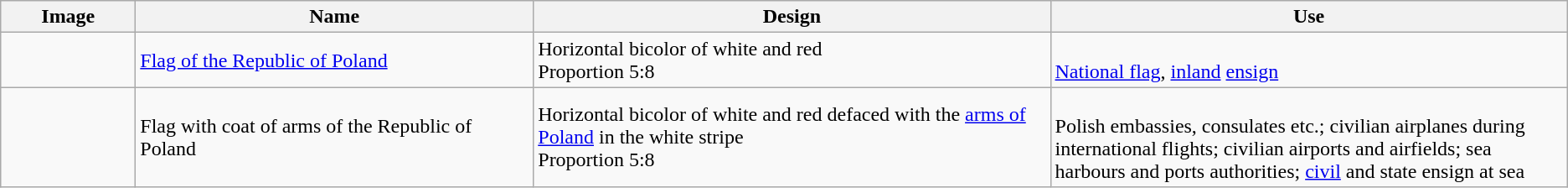<table class="wikitable">
<tr>
<th width=100px>Image</th>
<th>Name</th>
<th width=33%>Design</th>
<th width=33%>Use</th>
</tr>
<tr>
<td></td>
<td><a href='#'>Flag of the Republic of Poland</a></td>
<td>Horizontal bicolor of white and red <br> Proportion 5:8</td>
<td> <br> <a href='#'>National flag</a>, <a href='#'>inland</a> <a href='#'>ensign</a></td>
</tr>
<tr>
<td></td>
<td>Flag with coat of arms of the Republic of Poland</td>
<td>Horizontal bicolor of white and red defaced with the <a href='#'>arms of Poland</a> in the white stripe <br> Proportion 5:8</td>
<td> <br> Polish embassies, consulates etc.; civilian airplanes during international flights; civilian airports and airfields; sea harbours and ports authorities; <a href='#'>civil</a> and state ensign at sea</td>
</tr>
</table>
